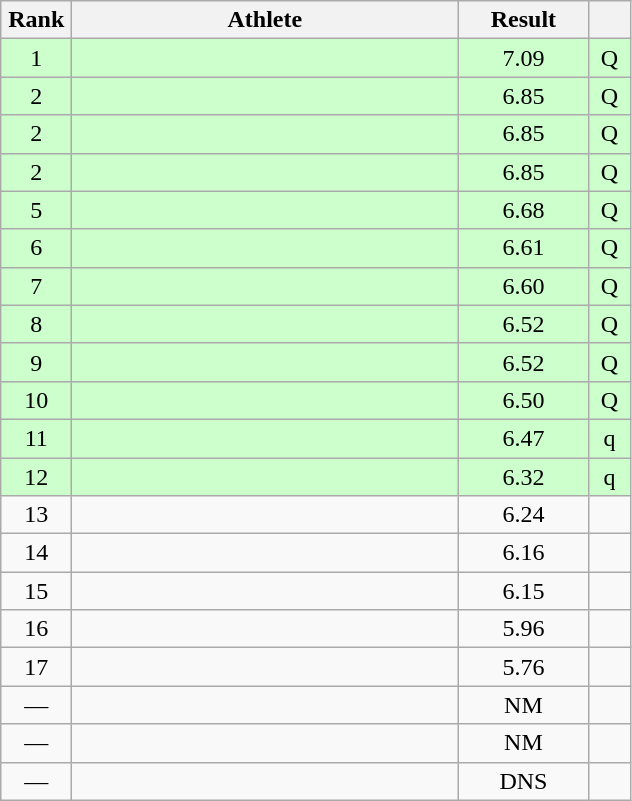<table class=wikitable style="text-align:center">
<tr>
<th width=40>Rank</th>
<th width=250>Athlete</th>
<th width=80>Result</th>
<th width=20></th>
</tr>
<tr bgcolor="ccffcc">
<td>1</td>
<td align=left></td>
<td>7.09</td>
<td>Q</td>
</tr>
<tr bgcolor="ccffcc">
<td>2</td>
<td align=left></td>
<td>6.85</td>
<td>Q</td>
</tr>
<tr bgcolor="ccffcc">
<td>2</td>
<td align=left></td>
<td>6.85</td>
<td>Q</td>
</tr>
<tr bgcolor="ccffcc">
<td>2</td>
<td align=left></td>
<td>6.85</td>
<td>Q</td>
</tr>
<tr bgcolor="ccffcc">
<td>5</td>
<td align=left></td>
<td>6.68</td>
<td>Q</td>
</tr>
<tr bgcolor="ccffcc">
<td>6</td>
<td align=left></td>
<td>6.61</td>
<td>Q</td>
</tr>
<tr bgcolor="ccffcc">
<td>7</td>
<td align=left></td>
<td>6.60</td>
<td>Q</td>
</tr>
<tr bgcolor="ccffcc">
<td>8</td>
<td align=left></td>
<td>6.52</td>
<td>Q</td>
</tr>
<tr bgcolor="ccffcc">
<td>9</td>
<td align=left></td>
<td>6.52</td>
<td>Q</td>
</tr>
<tr bgcolor="ccffcc">
<td>10</td>
<td align=left></td>
<td>6.50</td>
<td>Q</td>
</tr>
<tr bgcolor="ccffcc">
<td>11</td>
<td align=left></td>
<td>6.47</td>
<td>q</td>
</tr>
<tr bgcolor="ccffcc">
<td>12</td>
<td align=left></td>
<td>6.32</td>
<td>q</td>
</tr>
<tr>
<td>13</td>
<td align=left></td>
<td>6.24</td>
<td></td>
</tr>
<tr>
<td>14</td>
<td align=left></td>
<td>6.16</td>
<td></td>
</tr>
<tr>
<td>15</td>
<td align=left></td>
<td>6.15</td>
<td></td>
</tr>
<tr>
<td>16</td>
<td align=left></td>
<td>5.96</td>
<td></td>
</tr>
<tr>
<td>17</td>
<td align=left></td>
<td>5.76</td>
<td></td>
</tr>
<tr>
<td>—</td>
<td align=left></td>
<td>NM</td>
<td></td>
</tr>
<tr>
<td>—</td>
<td align=left></td>
<td>NM</td>
<td></td>
</tr>
<tr>
<td>—</td>
<td align=left></td>
<td>DNS</td>
<td></td>
</tr>
</table>
